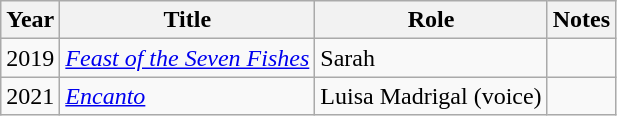<table class="wikitable sortable">
<tr>
<th scope="col">Year</th>
<th scope="col">Title</th>
<th scope="col">Role</th>
<th class="unsortable" scope="col">Notes</th>
</tr>
<tr>
<td>2019</td>
<td><a href='#'><em>Feast of the Seven Fishes</em></a></td>
<td>Sarah</td>
<td></td>
</tr>
<tr>
<td>2021</td>
<td><em><a href='#'>Encanto</a></em></td>
<td>Luisa Madrigal (voice)</td>
<td></td>
</tr>
</table>
